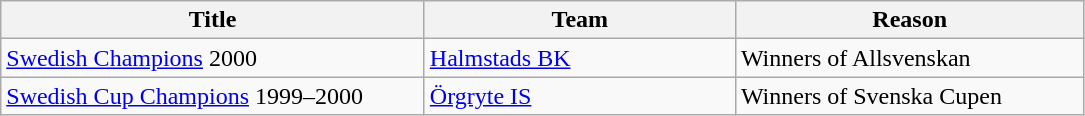<table class="wikitable" style="text-align: left;">
<tr>
<th style="width: 275px;">Title</th>
<th style="width: 200px;">Team</th>
<th style="width: 225px;">Reason</th>
</tr>
<tr>
<td><a href='#'>Swedish Champions</a> 2000</td>
<td><a href='#'>Halmstads BK</a></td>
<td>Winners of Allsvenskan</td>
</tr>
<tr>
<td><a href='#'>Swedish Cup Champions</a> 1999–2000</td>
<td><a href='#'>Örgryte IS</a></td>
<td>Winners of Svenska Cupen</td>
</tr>
</table>
